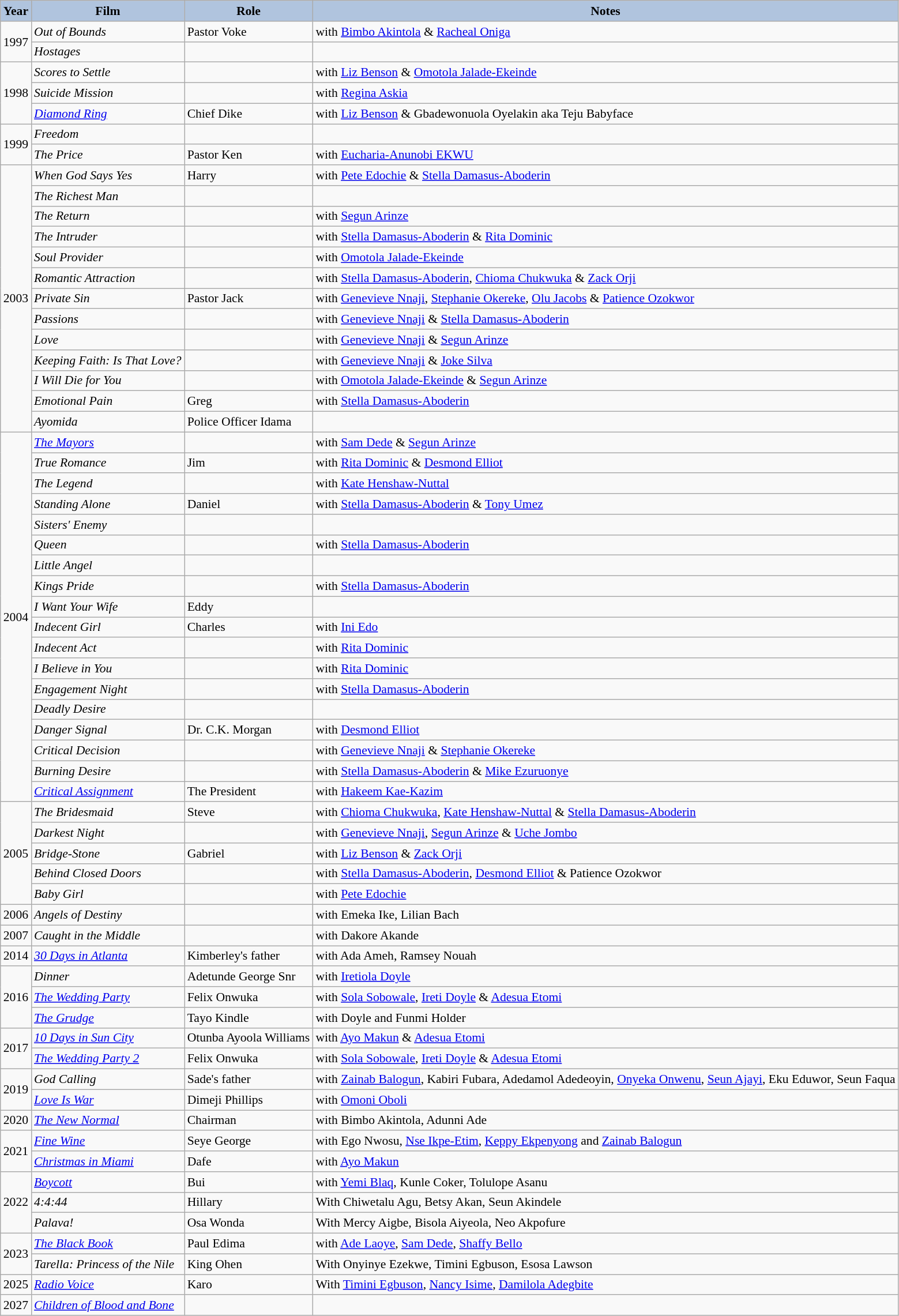<table class="wikitable" style="font-size:90%;">
<tr>
<th style="background:#B0C4DE;">Year</th>
<th style="background:#B0C4DE;">Film</th>
<th style="background:#B0C4DE;">Role</th>
<th style="background:#B0C4DE;">Notes</th>
</tr>
<tr>
<td rowspan="2">1997</td>
<td><em>Out of Bounds</em></td>
<td>Pastor Voke</td>
<td>with <a href='#'>Bimbo Akintola</a> & <a href='#'>Racheal Oniga</a></td>
</tr>
<tr>
<td><em>Hostages</em></td>
<td></td>
<td></td>
</tr>
<tr>
<td rowspan="3">1998</td>
<td><em>Scores to Settle</em></td>
<td></td>
<td>with <a href='#'>Liz Benson</a> & <a href='#'>Omotola Jalade-Ekeinde</a></td>
</tr>
<tr>
<td><em>Suicide Mission</em></td>
<td></td>
<td>with <a href='#'>Regina Askia</a></td>
</tr>
<tr>
<td><em><a href='#'>Diamond Ring</a></em></td>
<td>Chief Dike</td>
<td>with <a href='#'>Liz Benson</a> & Gbadewonuola Oyelakin aka Teju Babyface</td>
</tr>
<tr>
<td rowspan="2">1999</td>
<td><em>Freedom</em></td>
<td></td>
<td></td>
</tr>
<tr>
<td><em>The Price</em></td>
<td>Pastor Ken</td>
<td>with <a href='#'>Eucharia-Anunobi EKWU</a></td>
</tr>
<tr>
<td rowspan="13">2003</td>
<td><em>When God Says Yes</em></td>
<td>Harry</td>
<td>with <a href='#'>Pete Edochie</a> & <a href='#'>Stella Damasus-Aboderin</a></td>
</tr>
<tr>
<td><em>The Richest Man</em></td>
<td></td>
<td></td>
</tr>
<tr>
<td><em>The Return</em></td>
<td></td>
<td>with <a href='#'>Segun Arinze</a></td>
</tr>
<tr>
<td><em>The Intruder</em></td>
<td></td>
<td>with <a href='#'>Stella Damasus-Aboderin</a> & <a href='#'>Rita Dominic</a></td>
</tr>
<tr>
<td><em>Soul Provider</em></td>
<td></td>
<td>with <a href='#'>Omotola Jalade-Ekeinde</a></td>
</tr>
<tr>
<td><em>Romantic Attraction</em></td>
<td></td>
<td>with <a href='#'>Stella Damasus-Aboderin</a>, <a href='#'>Chioma Chukwuka</a> & <a href='#'>Zack Orji</a></td>
</tr>
<tr>
<td><em>Private Sin</em></td>
<td>Pastor Jack</td>
<td>with <a href='#'>Genevieve Nnaji</a>, <a href='#'>Stephanie Okereke</a>, <a href='#'>Olu Jacobs</a> & <a href='#'>Patience Ozokwor</a></td>
</tr>
<tr>
<td><em>Passions</em></td>
<td></td>
<td>with <a href='#'>Genevieve Nnaji</a> & <a href='#'>Stella Damasus-Aboderin</a></td>
</tr>
<tr>
<td><em>Love</em></td>
<td></td>
<td>with <a href='#'>Genevieve Nnaji</a> & <a href='#'>Segun Arinze</a></td>
</tr>
<tr>
<td><em>Keeping Faith: Is That Love?</em></td>
<td></td>
<td>with <a href='#'>Genevieve Nnaji</a> & <a href='#'>Joke Silva</a></td>
</tr>
<tr>
<td><em>I Will Die for You</em></td>
<td></td>
<td>with <a href='#'>Omotola Jalade-Ekeinde</a> & <a href='#'>Segun Arinze</a></td>
</tr>
<tr>
<td><em>Emotional Pain</em></td>
<td>Greg</td>
<td>with <a href='#'>Stella Damasus-Aboderin</a></td>
</tr>
<tr>
<td><em>Ayomida</em></td>
<td>Police Officer Idama</td>
<td></td>
</tr>
<tr>
<td rowspan="18">2004</td>
<td><em><a href='#'>The Mayors</a></em></td>
<td></td>
<td>with <a href='#'>Sam Dede</a> & <a href='#'>Segun Arinze</a></td>
</tr>
<tr>
<td><em>True Romance</em></td>
<td>Jim</td>
<td>with <a href='#'>Rita Dominic</a> & <a href='#'>Desmond Elliot</a></td>
</tr>
<tr>
<td><em>The Legend</em></td>
<td></td>
<td>with <a href='#'>Kate Henshaw-Nuttal</a></td>
</tr>
<tr>
<td><em>Standing Alone</em></td>
<td>Daniel</td>
<td>with <a href='#'>Stella Damasus-Aboderin</a> & <a href='#'>Tony Umez</a></td>
</tr>
<tr>
<td><em>Sisters' Enemy</em></td>
<td></td>
<td></td>
</tr>
<tr>
<td><em>Queen</em></td>
<td></td>
<td>with <a href='#'>Stella Damasus-Aboderin</a></td>
</tr>
<tr>
<td><em>Little Angel</em></td>
<td></td>
<td></td>
</tr>
<tr>
<td><em>Kings Pride</em></td>
<td></td>
<td>with <a href='#'>Stella Damasus-Aboderin</a></td>
</tr>
<tr>
<td><em>I Want Your Wife</em></td>
<td>Eddy</td>
<td></td>
</tr>
<tr>
<td><em>Indecent Girl</em></td>
<td>Charles</td>
<td>with <a href='#'>Ini Edo</a></td>
</tr>
<tr>
<td><em>Indecent Act</em></td>
<td></td>
<td>with <a href='#'>Rita Dominic</a></td>
</tr>
<tr>
<td><em>I Believe in You</em></td>
<td></td>
<td>with <a href='#'>Rita Dominic</a></td>
</tr>
<tr>
<td><em>Engagement Night</em></td>
<td></td>
<td>with <a href='#'>Stella Damasus-Aboderin</a></td>
</tr>
<tr>
<td><em>Deadly Desire</em></td>
<td></td>
<td></td>
</tr>
<tr>
<td><em>Danger Signal</em></td>
<td>Dr. C.K. Morgan</td>
<td>with <a href='#'>Desmond Elliot</a></td>
</tr>
<tr>
<td><em>Critical Decision</em></td>
<td></td>
<td>with <a href='#'>Genevieve Nnaji</a> & <a href='#'>Stephanie Okereke</a></td>
</tr>
<tr>
<td><em>Burning Desire</em></td>
<td></td>
<td>with <a href='#'>Stella Damasus-Aboderin</a> & <a href='#'>Mike Ezuruonye</a></td>
</tr>
<tr>
<td><em><a href='#'>Critical Assignment</a></em></td>
<td>The President</td>
<td>with <a href='#'>Hakeem Kae-Kazim</a></td>
</tr>
<tr>
<td rowspan="5">2005</td>
<td><em>The Bridesmaid</em></td>
<td>Steve</td>
<td>with <a href='#'>Chioma Chukwuka</a>, <a href='#'>Kate Henshaw-Nuttal</a> & <a href='#'>Stella Damasus-Aboderin</a></td>
</tr>
<tr>
<td><em>Darkest Night</em></td>
<td></td>
<td>with <a href='#'>Genevieve Nnaji</a>, <a href='#'>Segun Arinze</a> & <a href='#'>Uche Jombo</a></td>
</tr>
<tr>
<td><em>Bridge-Stone</em></td>
<td>Gabriel</td>
<td>with <a href='#'>Liz Benson</a> & <a href='#'>Zack Orji</a></td>
</tr>
<tr>
<td><em>Behind Closed Doors</em></td>
<td></td>
<td>with <a href='#'>Stella Damasus-Aboderin</a>, <a href='#'>Desmond Elliot</a> & Patience Ozokwor</td>
</tr>
<tr>
<td><em>Baby Girl</em></td>
<td></td>
<td>with <a href='#'>Pete Edochie</a></td>
</tr>
<tr>
<td>2006</td>
<td><em>Angels of Destiny</em></td>
<td></td>
<td>with Emeka Ike, Lilian Bach</td>
</tr>
<tr>
<td>2007</td>
<td><em>Caught in the Middle</em></td>
<td></td>
<td>with Dakore Akande</td>
</tr>
<tr>
<td>2014</td>
<td><em><a href='#'>30 Days in Atlanta</a></em></td>
<td>Kimberley's father</td>
<td>with Ada Ameh, Ramsey Nouah</td>
</tr>
<tr>
<td rowspan=3>2016</td>
<td><em>Dinner</em></td>
<td>Adetunde George Snr</td>
<td>with <a href='#'>Iretiola Doyle</a></td>
</tr>
<tr>
<td><em><a href='#'>The Wedding Party</a></em></td>
<td>Felix Onwuka</td>
<td>with <a href='#'>Sola Sobowale</a>, <a href='#'>Ireti Doyle</a> & <a href='#'>Adesua Etomi</a></td>
</tr>
<tr>
<td><em><a href='#'>The Grudge</a></em></td>
<td>Tayo Kindle</td>
<td>with Doyle and Funmi Holder</td>
</tr>
<tr>
<td rowspan=2>2017</td>
<td><em><a href='#'>10 Days in Sun City</a></em></td>
<td>Otunba Ayoola Williams</td>
<td>with <a href='#'>Ayo Makun</a> & <a href='#'>Adesua Etomi</a></td>
</tr>
<tr>
<td><em><a href='#'>The Wedding Party 2</a></em></td>
<td>Felix Onwuka</td>
<td>with <a href='#'>Sola Sobowale</a>, <a href='#'>Ireti Doyle</a> & <a href='#'>Adesua Etomi</a></td>
</tr>
<tr>
<td rowspan="2">2019</td>
<td><em>God Calling</em></td>
<td>Sade's father</td>
<td>with <a href='#'>Zainab Balogun</a>, Kabiri Fubara, Adedamol Adedeoyin, <a href='#'>Onyeka Onwenu</a>, <a href='#'>Seun Ajayi</a>, Eku Eduwor, Seun Faqua</td>
</tr>
<tr>
<td><em><a href='#'>Love Is War</a></em></td>
<td>Dimeji Phillips</td>
<td>with <a href='#'>Omoni Oboli</a></td>
</tr>
<tr>
<td>2020</td>
<td><em><a href='#'>The New Normal</a></em></td>
<td>Chairman</td>
<td>with Bimbo Akintola, Adunni Ade</td>
</tr>
<tr>
<td rowspan="2">2021</td>
<td><a href='#'><em>Fine Wine</em></a></td>
<td>Seye George</td>
<td>with Ego Nwosu, <a href='#'>Nse Ikpe-Etim</a>, <a href='#'>Keppy Ekpenyong</a> and <a href='#'>Zainab Balogun</a></td>
</tr>
<tr>
<td><em><a href='#'>Christmas in Miami</a></em></td>
<td>Dafe</td>
<td>with <a href='#'>Ayo Makun</a></td>
</tr>
<tr>
<td rowspan="3">2022</td>
<td><em><a href='#'>Boycott</a></em></td>
<td>Bui</td>
<td>with <a href='#'>Yemi Blaq</a>, Kunle Coker, Tolulope Asanu</td>
</tr>
<tr>
<td><em>4:4:44</em></td>
<td>Hillary</td>
<td>With Chiwetalu Agu, Betsy Akan, Seun Akindele</td>
</tr>
<tr>
<td><em>Palava!</em></td>
<td>Osa Wonda</td>
<td>With Mercy Aigbe, Bisola Aiyeola, Neo Akpofure</td>
</tr>
<tr>
<td rowspan="2">2023</td>
<td><a href='#'><em>The Black Book</em></a></td>
<td>Paul Edima</td>
<td>with <a href='#'>Ade Laoye</a>, <a href='#'>Sam Dede</a>, <a href='#'>Shaffy Bello</a></td>
</tr>
<tr>
<td><em>Tarella: Princess of the Nile</em></td>
<td>King Ohen</td>
<td>With Onyinye Ezekwe, Timini Egbuson, Esosa Lawson</td>
</tr>
<tr>
<td>2025</td>
<td><em><a href='#'>Radio Voice</a></em></td>
<td>Karo</td>
<td>With <a href='#'>Timini Egbuson</a>, <a href='#'>Nancy Isime</a>, <a href='#'>Damilola Adegbite</a></td>
</tr>
<tr>
<td>2027</td>
<td><em><a href='#'>Children of Blood and Bone</a></em></td>
<td></td>
<td></td>
</tr>
</table>
